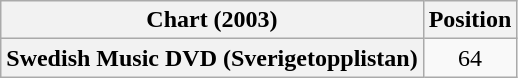<table class="wikitable plainrowheaders" style="text-align:center">
<tr>
<th scope="col">Chart (2003)</th>
<th scope="col">Position</th>
</tr>
<tr>
<th scope="row">Swedish Music DVD (Sverigetopplistan)</th>
<td>64</td>
</tr>
</table>
